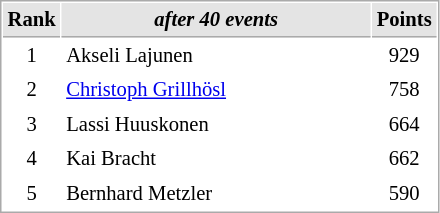<table cellspacing="1" cellpadding="3" style="border:1px solid #AAAAAA;font-size:86%">
<tr bgcolor="#E4E4E4">
<th style="border-bottom:1px solid #AAAAAA" width=10>Rank</th>
<th style="border-bottom:1px solid #AAAAAA" width=200><em>after 40 events</em></th>
<th style="border-bottom:1px solid #AAAAAA" width=20>Points</th>
</tr>
<tr>
<td align=center>1</td>
<td align=left> Akseli Lajunen</td>
<td align=center>929</td>
</tr>
<tr>
<td align=center>2</td>
<td align=left> <a href='#'>Christoph Grillhösl</a></td>
<td align=center>758</td>
</tr>
<tr>
<td align=center>3</td>
<td align=left> Lassi Huuskonen</td>
<td align=center>664</td>
</tr>
<tr>
<td align=center>4</td>
<td align=left> Kai Bracht</td>
<td align=center>662</td>
</tr>
<tr>
<td align=center>5</td>
<td align=left> Bernhard Metzler</td>
<td align=center>590</td>
</tr>
</table>
